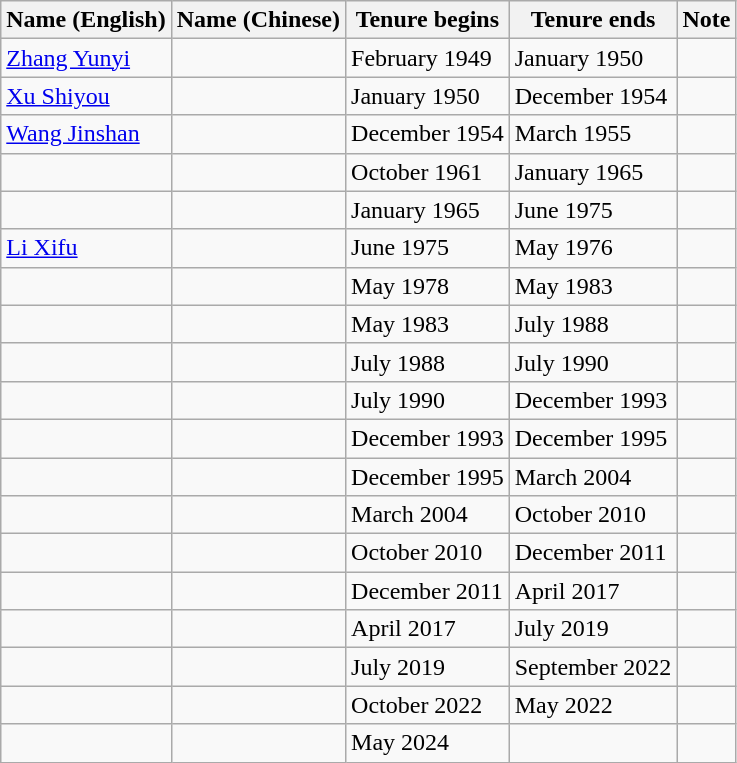<table class="wikitable">
<tr>
<th>Name (English)</th>
<th>Name (Chinese)</th>
<th>Tenure begins</th>
<th>Tenure ends</th>
<th>Note</th>
</tr>
<tr>
<td><a href='#'>Zhang Yunyi</a></td>
<td></td>
<td>February 1949</td>
<td>January 1950</td>
<td></td>
</tr>
<tr>
<td><a href='#'>Xu Shiyou</a></td>
<td></td>
<td>January 1950</td>
<td>December 1954</td>
<td></td>
</tr>
<tr>
<td><a href='#'>Wang Jinshan</a></td>
<td></td>
<td>December 1954</td>
<td>March 1955</td>
<td></td>
</tr>
<tr>
<td></td>
<td></td>
<td>October 1961</td>
<td>January 1965</td>
<td></td>
</tr>
<tr>
<td></td>
<td></td>
<td>January 1965</td>
<td>June 1975</td>
<td></td>
</tr>
<tr>
<td><a href='#'>Li Xifu</a></td>
<td></td>
<td>June 1975</td>
<td>May 1976</td>
<td></td>
</tr>
<tr>
<td></td>
<td></td>
<td>May 1978</td>
<td>May 1983</td>
<td></td>
</tr>
<tr>
<td></td>
<td></td>
<td>May 1983</td>
<td>July 1988</td>
<td></td>
</tr>
<tr>
<td></td>
<td></td>
<td>July 1988</td>
<td>July 1990</td>
<td></td>
</tr>
<tr>
<td></td>
<td></td>
<td>July 1990</td>
<td>December 1993</td>
<td></td>
</tr>
<tr>
<td></td>
<td></td>
<td>December 1993</td>
<td>December 1995</td>
<td></td>
</tr>
<tr>
<td></td>
<td></td>
<td>December 1995</td>
<td>March 2004</td>
<td></td>
</tr>
<tr>
<td></td>
<td></td>
<td>March 2004</td>
<td>October 2010</td>
<td></td>
</tr>
<tr>
<td></td>
<td></td>
<td>October 2010</td>
<td>December 2011</td>
<td></td>
</tr>
<tr>
<td></td>
<td></td>
<td>December 2011</td>
<td>April 2017</td>
<td></td>
</tr>
<tr>
<td></td>
<td></td>
<td>April 2017</td>
<td>July 2019</td>
<td></td>
</tr>
<tr>
<td></td>
<td></td>
<td>July 2019</td>
<td>September 2022</td>
<td></td>
</tr>
<tr>
<td></td>
<td></td>
<td>October 2022</td>
<td>May 2022</td>
<td></td>
</tr>
<tr>
<td></td>
<td></td>
<td>May 2024</td>
<td></td>
<td></td>
</tr>
</table>
